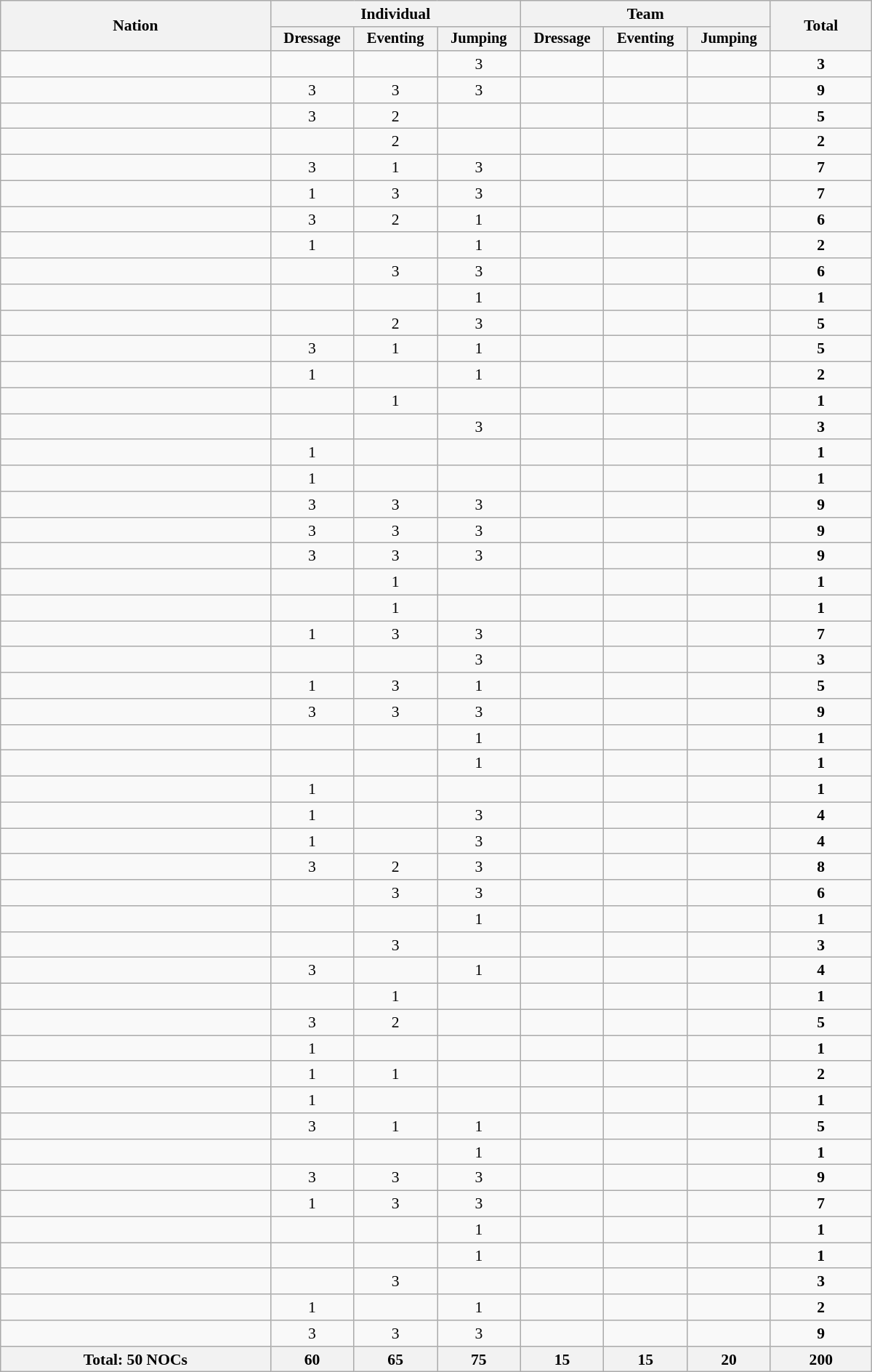<table class="wikitable sortable" width=800 style="text-align:center; font-size:90%">
<tr>
<th rowspan="2" align="left">Nation</th>
<th colspan="3">Individual</th>
<th colspan="3">Team</th>
<th rowspan="2">Total</th>
</tr>
<tr style="font-size:95%">
<th width=70>Dressage</th>
<th width=70>Eventing</th>
<th width=70>Jumping</th>
<th width=70>Dressage</th>
<th width=70>Eventing</th>
<th width=70>Jumping</th>
</tr>
<tr>
<td align=left></td>
<td></td>
<td></td>
<td>3</td>
<td></td>
<td></td>
<td></td>
<td><strong>3</strong></td>
</tr>
<tr>
<td align=left></td>
<td>3</td>
<td>3</td>
<td>3</td>
<td></td>
<td></td>
<td></td>
<td><strong>9</strong></td>
</tr>
<tr>
<td align=left></td>
<td>3</td>
<td>2</td>
<td></td>
<td></td>
<td></td>
<td></td>
<td><strong>5</strong></td>
</tr>
<tr>
<td align=left></td>
<td></td>
<td>2</td>
<td></td>
<td></td>
<td></td>
<td></td>
<td><strong>2</strong></td>
</tr>
<tr>
<td align=left></td>
<td>3</td>
<td>1</td>
<td>3</td>
<td></td>
<td></td>
<td></td>
<td><strong>7</strong></td>
</tr>
<tr>
<td align=left></td>
<td>1</td>
<td>3</td>
<td>3</td>
<td></td>
<td></td>
<td></td>
<td><strong>7</strong></td>
</tr>
<tr>
<td align=left></td>
<td>3</td>
<td>2</td>
<td>1</td>
<td></td>
<td></td>
<td></td>
<td><strong>6</strong></td>
</tr>
<tr>
<td align=left></td>
<td>1</td>
<td></td>
<td>1</td>
<td></td>
<td></td>
<td></td>
<td><strong>2</strong></td>
</tr>
<tr>
<td align=left></td>
<td></td>
<td>3</td>
<td>3</td>
<td></td>
<td></td>
<td></td>
<td><strong>6</strong></td>
</tr>
<tr>
<td align=left></td>
<td></td>
<td></td>
<td>1</td>
<td></td>
<td></td>
<td></td>
<td><strong>1</strong></td>
</tr>
<tr>
<td align=left></td>
<td></td>
<td>2</td>
<td>3</td>
<td></td>
<td></td>
<td></td>
<td><strong>5</strong></td>
</tr>
<tr>
<td align=left></td>
<td>3</td>
<td>1</td>
<td>1</td>
<td></td>
<td></td>
<td></td>
<td><strong>5</strong></td>
</tr>
<tr>
<td align=left></td>
<td>1</td>
<td></td>
<td>1</td>
<td></td>
<td></td>
<td></td>
<td><strong>2</strong></td>
</tr>
<tr>
<td align=left></td>
<td></td>
<td>1</td>
<td></td>
<td></td>
<td></td>
<td></td>
<td><strong>1</strong></td>
</tr>
<tr>
<td align=left></td>
<td></td>
<td></td>
<td>3</td>
<td></td>
<td></td>
<td></td>
<td><strong>3</strong></td>
</tr>
<tr>
<td align=left></td>
<td>1</td>
<td></td>
<td></td>
<td></td>
<td></td>
<td></td>
<td><strong>1</strong></td>
</tr>
<tr>
<td align=left></td>
<td>1</td>
<td></td>
<td></td>
<td></td>
<td></td>
<td></td>
<td><strong>1</strong></td>
</tr>
<tr>
<td align=left></td>
<td>3</td>
<td>3</td>
<td>3</td>
<td></td>
<td></td>
<td></td>
<td><strong>9</strong></td>
</tr>
<tr>
<td align=left></td>
<td>3</td>
<td>3</td>
<td>3</td>
<td></td>
<td></td>
<td></td>
<td><strong>9</strong></td>
</tr>
<tr>
<td align=left></td>
<td>3</td>
<td>3</td>
<td>3</td>
<td></td>
<td></td>
<td></td>
<td><strong>9</strong></td>
</tr>
<tr>
<td align=left></td>
<td></td>
<td>1</td>
<td></td>
<td></td>
<td></td>
<td></td>
<td><strong>1</strong></td>
</tr>
<tr>
<td align=left></td>
<td></td>
<td>1</td>
<td></td>
<td></td>
<td></td>
<td></td>
<td><strong>1</strong></td>
</tr>
<tr>
<td align=left></td>
<td>1</td>
<td>3</td>
<td>3</td>
<td></td>
<td></td>
<td></td>
<td><strong>7</strong></td>
</tr>
<tr>
<td align=left></td>
<td></td>
<td></td>
<td>3</td>
<td></td>
<td></td>
<td></td>
<td><strong>3</strong></td>
</tr>
<tr>
<td align=left></td>
<td>1</td>
<td>3</td>
<td>1</td>
<td></td>
<td></td>
<td></td>
<td><strong>5</strong></td>
</tr>
<tr>
<td align=left></td>
<td>3</td>
<td>3</td>
<td>3</td>
<td></td>
<td></td>
<td></td>
<td><strong>9</strong></td>
</tr>
<tr>
<td align=left></td>
<td></td>
<td></td>
<td>1</td>
<td></td>
<td></td>
<td></td>
<td><strong>1</strong></td>
</tr>
<tr>
<td align=left></td>
<td></td>
<td></td>
<td>1</td>
<td></td>
<td></td>
<td></td>
<td><strong>1</strong></td>
</tr>
<tr>
<td align=left></td>
<td>1</td>
<td></td>
<td></td>
<td></td>
<td></td>
<td></td>
<td><strong>1</strong></td>
</tr>
<tr>
<td align=left></td>
<td>1</td>
<td></td>
<td>3</td>
<td></td>
<td></td>
<td></td>
<td><strong>4</strong></td>
</tr>
<tr>
<td align=left></td>
<td>1</td>
<td></td>
<td>3</td>
<td></td>
<td></td>
<td></td>
<td><strong>4</strong></td>
</tr>
<tr>
<td align=left></td>
<td>3</td>
<td>2</td>
<td>3</td>
<td></td>
<td></td>
<td></td>
<td><strong>8</strong></td>
</tr>
<tr>
<td align=left></td>
<td></td>
<td>3</td>
<td>3</td>
<td></td>
<td></td>
<td></td>
<td><strong>6</strong></td>
</tr>
<tr>
<td align=left></td>
<td></td>
<td></td>
<td>1</td>
<td></td>
<td></td>
<td></td>
<td><strong>1</strong></td>
</tr>
<tr>
<td align=left></td>
<td></td>
<td>3</td>
<td></td>
<td></td>
<td></td>
<td></td>
<td><strong>3</strong></td>
</tr>
<tr>
<td align=left></td>
<td>3</td>
<td></td>
<td>1</td>
<td></td>
<td></td>
<td></td>
<td><strong>4</strong></td>
</tr>
<tr>
<td align=left></td>
<td></td>
<td>1</td>
<td></td>
<td></td>
<td></td>
<td></td>
<td><strong>1</strong></td>
</tr>
<tr>
<td align=left></td>
<td>3</td>
<td>2</td>
<td></td>
<td></td>
<td></td>
<td></td>
<td><strong>5</strong></td>
</tr>
<tr>
<td align=left></td>
<td>1</td>
<td></td>
<td></td>
<td></td>
<td></td>
<td></td>
<td><strong>1</strong></td>
</tr>
<tr>
<td align=left></td>
<td>1</td>
<td>1</td>
<td></td>
<td></td>
<td></td>
<td></td>
<td><strong>2</strong></td>
</tr>
<tr>
<td align=left></td>
<td>1</td>
<td></td>
<td></td>
<td></td>
<td></td>
<td></td>
<td><strong>1</strong></td>
</tr>
<tr>
<td align=left></td>
<td>3</td>
<td>1</td>
<td>1</td>
<td></td>
<td></td>
<td></td>
<td><strong>5</strong></td>
</tr>
<tr>
<td align=left></td>
<td></td>
<td></td>
<td>1</td>
<td></td>
<td></td>
<td></td>
<td><strong>1</strong></td>
</tr>
<tr>
<td align=left></td>
<td>3</td>
<td>3</td>
<td>3</td>
<td></td>
<td></td>
<td></td>
<td><strong>9</strong></td>
</tr>
<tr>
<td align=left></td>
<td>1</td>
<td>3</td>
<td>3</td>
<td></td>
<td></td>
<td></td>
<td><strong>7</strong></td>
</tr>
<tr>
<td align=left></td>
<td></td>
<td></td>
<td>1</td>
<td></td>
<td></td>
<td></td>
<td><strong>1</strong></td>
</tr>
<tr>
<td align=left></td>
<td></td>
<td></td>
<td>1</td>
<td></td>
<td></td>
<td></td>
<td><strong>1</strong></td>
</tr>
<tr>
<td align=left></td>
<td></td>
<td>3</td>
<td></td>
<td></td>
<td></td>
<td></td>
<td><strong>3</strong></td>
</tr>
<tr>
<td align=left></td>
<td>1</td>
<td></td>
<td>1</td>
<td></td>
<td></td>
<td></td>
<td><strong>2</strong></td>
</tr>
<tr>
<td align=left></td>
<td>3</td>
<td>3</td>
<td>3</td>
<td></td>
<td></td>
<td></td>
<td><strong>9</strong></td>
</tr>
<tr>
<th>Total: 50 NOCs</th>
<th>60</th>
<th>65</th>
<th>75</th>
<th>15</th>
<th>15</th>
<th>20</th>
<th>200</th>
</tr>
</table>
